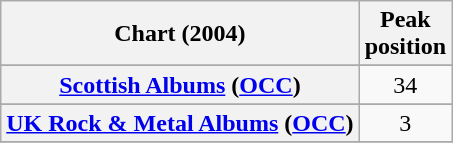<table class="wikitable sortable plainrowheaders" style="text-align:center">
<tr>
<th scooe="col">Chart (2004)</th>
<th scope="col">Peak<br>position</th>
</tr>
<tr>
</tr>
<tr>
</tr>
<tr>
</tr>
<tr>
</tr>
<tr>
</tr>
<tr>
</tr>
<tr>
</tr>
<tr>
</tr>
<tr>
<th scope="row"><a href='#'>Scottish Albums</a> (<a href='#'>OCC</a>)</th>
<td>34</td>
</tr>
<tr>
</tr>
<tr>
</tr>
<tr>
</tr>
<tr>
<th scope="row"><a href='#'>UK Rock & Metal Albums</a> (<a href='#'>OCC</a>)</th>
<td>3</td>
</tr>
<tr>
</tr>
</table>
